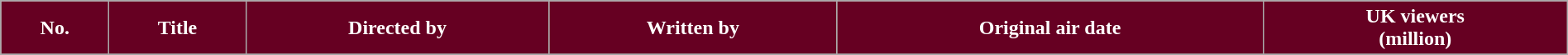<table class="wikitable plainrowheaders" style="width: 100%">
<tr>
<th style="background: #660022; color:#FFF;">No.</th>
<th style="background: #660022; color:#FFF;">Title</th>
<th style="background: #660022; color:#FFF;">Directed by</th>
<th style="background: #660022; color:#FFF;">Written by</th>
<th style="background: #660022; color:#FFF;">Original air date</th>
<th style="background: #660022; color:#FFF;">UK viewers<br>(million)</th>
</tr>
<tr>
</tr>
</table>
